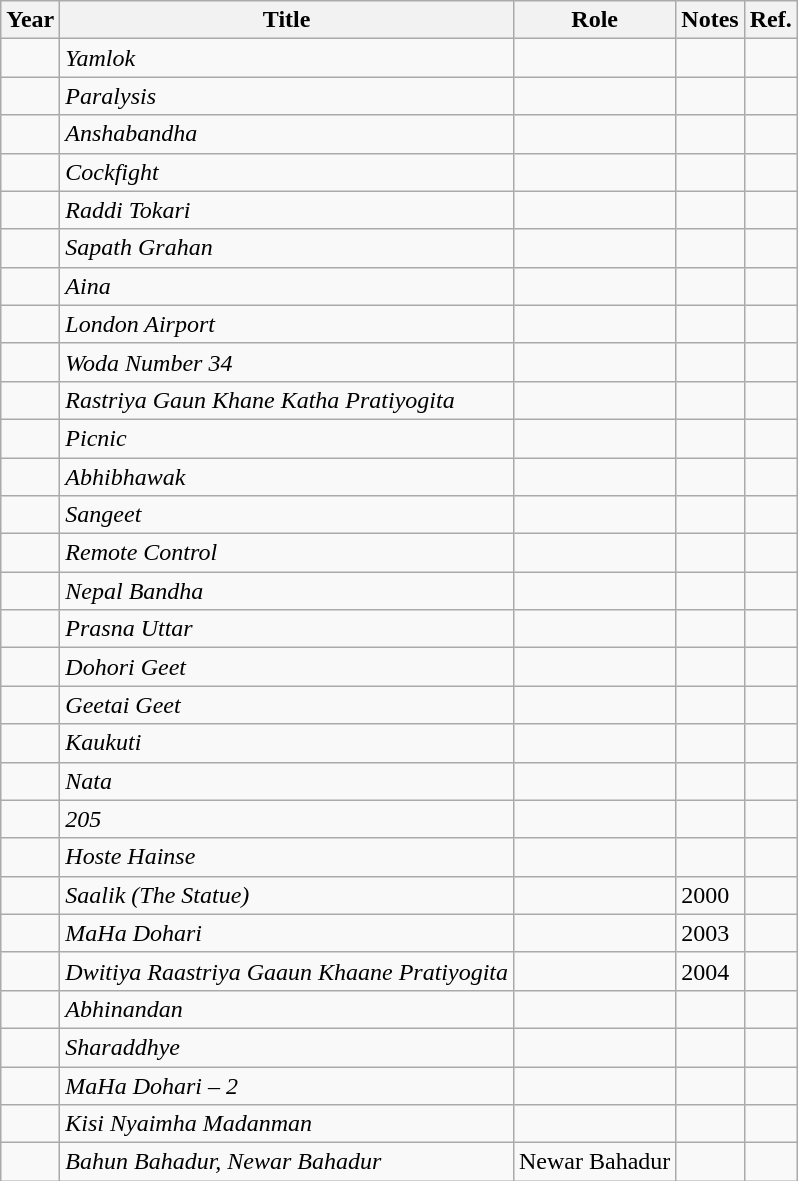<table class="wikitable sortable">
<tr>
<th>Year</th>
<th>Title</th>
<th>Role</th>
<th>Notes</th>
<th>Ref.</th>
</tr>
<tr>
<td></td>
<td><em>Yamlok</em></td>
<td></td>
<td></td>
<td></td>
</tr>
<tr>
<td></td>
<td><em>Paralysis</em></td>
<td></td>
<td></td>
<td></td>
</tr>
<tr>
<td></td>
<td><em>Anshabandha</em></td>
<td></td>
<td></td>
<td></td>
</tr>
<tr>
<td></td>
<td><em>Cockfight</em></td>
<td></td>
<td></td>
<td></td>
</tr>
<tr>
<td></td>
<td><em>Raddi Tokari</em></td>
<td></td>
<td></td>
<td></td>
</tr>
<tr>
<td></td>
<td><em>Sapath Grahan</em></td>
<td></td>
<td></td>
<td></td>
</tr>
<tr>
<td></td>
<td><em>Aina</em></td>
<td></td>
<td></td>
<td></td>
</tr>
<tr>
<td></td>
<td><em>London Airport</em></td>
<td></td>
<td></td>
<td></td>
</tr>
<tr>
<td></td>
<td><em>Woda Number 34</em></td>
<td></td>
<td></td>
<td></td>
</tr>
<tr>
<td></td>
<td><em>Rastriya Gaun Khane Katha Pratiyogita</em></td>
<td></td>
<td></td>
<td></td>
</tr>
<tr>
<td></td>
<td><em>Picnic</em></td>
<td></td>
<td></td>
<td></td>
</tr>
<tr>
<td></td>
<td><em>Abhibhawak</em></td>
<td></td>
<td></td>
<td></td>
</tr>
<tr>
<td></td>
<td><em>Sangeet</em></td>
<td></td>
<td></td>
<td></td>
</tr>
<tr>
<td></td>
<td><em>Remote Control</em></td>
<td></td>
<td></td>
<td></td>
</tr>
<tr>
<td></td>
<td><em>Nepal Bandha</em></td>
<td></td>
<td></td>
<td></td>
</tr>
<tr>
<td></td>
<td><em>Prasna Uttar</em></td>
<td></td>
<td></td>
<td></td>
</tr>
<tr>
<td></td>
<td><em>Dohori Geet</em></td>
<td></td>
<td></td>
<td></td>
</tr>
<tr>
<td></td>
<td><em>Geetai Geet</em></td>
<td></td>
<td></td>
<td></td>
</tr>
<tr>
<td></td>
<td><em>Kaukuti</em></td>
<td></td>
<td></td>
<td></td>
</tr>
<tr>
<td></td>
<td><em>Nata</em></td>
<td></td>
<td></td>
<td></td>
</tr>
<tr>
<td></td>
<td><em>205</em></td>
<td></td>
<td></td>
<td></td>
</tr>
<tr>
<td></td>
<td><em>Hoste Hainse</em></td>
<td></td>
<td></td>
<td></td>
</tr>
<tr>
<td></td>
<td><em>Saalik (The Statue)</em></td>
<td></td>
<td>2000</td>
<td></td>
</tr>
<tr>
<td></td>
<td><em>MaHa Dohari</em></td>
<td></td>
<td>2003</td>
<td></td>
</tr>
<tr>
<td></td>
<td><em>Dwitiya Raastriya Gaaun Khaane Pratiyogita</em></td>
<td></td>
<td>2004</td>
<td></td>
</tr>
<tr>
<td></td>
<td><em>Abhinandan</em></td>
<td></td>
<td></td>
<td></td>
</tr>
<tr>
<td></td>
<td><em>Sharaddhye</em></td>
<td></td>
<td></td>
<td></td>
</tr>
<tr>
<td></td>
<td><em>MaHa Dohari – 2</em></td>
<td></td>
<td></td>
<td></td>
</tr>
<tr>
<td></td>
<td><em>Kisi Nyaimha Madanman</em></td>
<td></td>
<td></td>
<td></td>
</tr>
<tr>
<td></td>
<td><em>Bahun Bahadur, Newar Bahadur</em></td>
<td>Newar Bahadur</td>
<td></td>
<td></td>
</tr>
</table>
